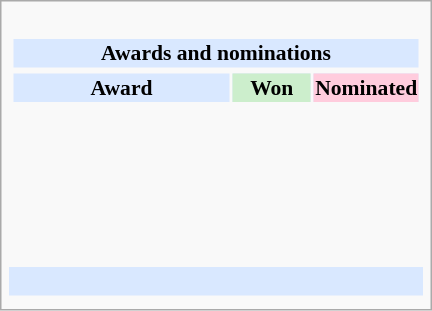<table class="infobox" style="width: 20em; text-align: left; font-size: 90%; vertical-align: middle;">
<tr>
<td colspan=3><br><table width=100%>
<tr>
<th colspan=3 style="background-color: #D9E8FF; text-align: center;">Awards and nominations</th>
</tr>
<tr>
</tr>
<tr style="background:#d9e8ff; text-align:center;">
<td style="text-align:center;"><strong>Award</strong></td>
<td style="text-align:center; background:#cec; text-size:0.9em; width:50px;"><strong>Won</strong></td>
<td style="text-align:center; background:#fcd; text-size:0.9em; width:50px;"><strong>Nominated</strong></td>
</tr>
<tr>
<td style="text-align:center;"><br></td>
<td></td>
<td></td>
</tr>
<tr>
<td style="text-align:center;"><br></td>
<td></td>
<td></td>
</tr>
<tr>
<td style="text-align:center;"><br></td>
<td></td>
<td></td>
</tr>
<tr>
<td style="text-align:center;"><br></td>
<td></td>
<td></td>
</tr>
<tr>
<td style="text-align:center;"><br></td>
<td></td>
<td></td>
</tr>
</table>
</td>
</tr>
<tr style="background:#d9e8ff;">
<td style="text-align:center;" colspan="3"><br></td>
</tr>
<tr>
<td></td>
<td></td>
<td></td>
</tr>
</table>
